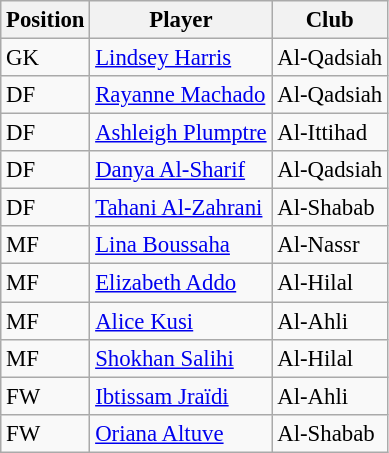<table class="wikitable" style="font-size:95%">
<tr>
<th>Position</th>
<th>Player</th>
<th>Club</th>
</tr>
<tr>
<td>GK</td>
<td> <a href='#'>Lindsey Harris</a></td>
<td>Al-Qadsiah</td>
</tr>
<tr>
<td>DF</td>
<td> <a href='#'>Rayanne Machado</a></td>
<td>Al-Qadsiah</td>
</tr>
<tr>
<td>DF</td>
<td> <a href='#'>Ashleigh Plumptre</a></td>
<td>Al-Ittihad</td>
</tr>
<tr>
<td>DF</td>
<td> <a href='#'>Danya Al-Sharif</a></td>
<td>Al-Qadsiah</td>
</tr>
<tr>
<td>DF</td>
<td> <a href='#'>Tahani Al-Zahrani</a></td>
<td>Al-Shabab</td>
</tr>
<tr>
<td>MF</td>
<td> <a href='#'>Lina Boussaha</a></td>
<td>Al-Nassr</td>
</tr>
<tr>
<td>MF</td>
<td> <a href='#'>Elizabeth Addo</a></td>
<td>Al-Hilal</td>
</tr>
<tr>
<td>MF</td>
<td> <a href='#'>Alice Kusi</a></td>
<td>Al-Ahli</td>
</tr>
<tr>
<td>MF</td>
<td> <a href='#'>Shokhan Salihi</a></td>
<td>Al-Hilal</td>
</tr>
<tr>
<td>FW</td>
<td> <a href='#'>Ibtissam Jraïdi</a></td>
<td>Al-Ahli</td>
</tr>
<tr>
<td>FW</td>
<td> <a href='#'>Oriana Altuve</a></td>
<td>Al-Shabab</td>
</tr>
</table>
